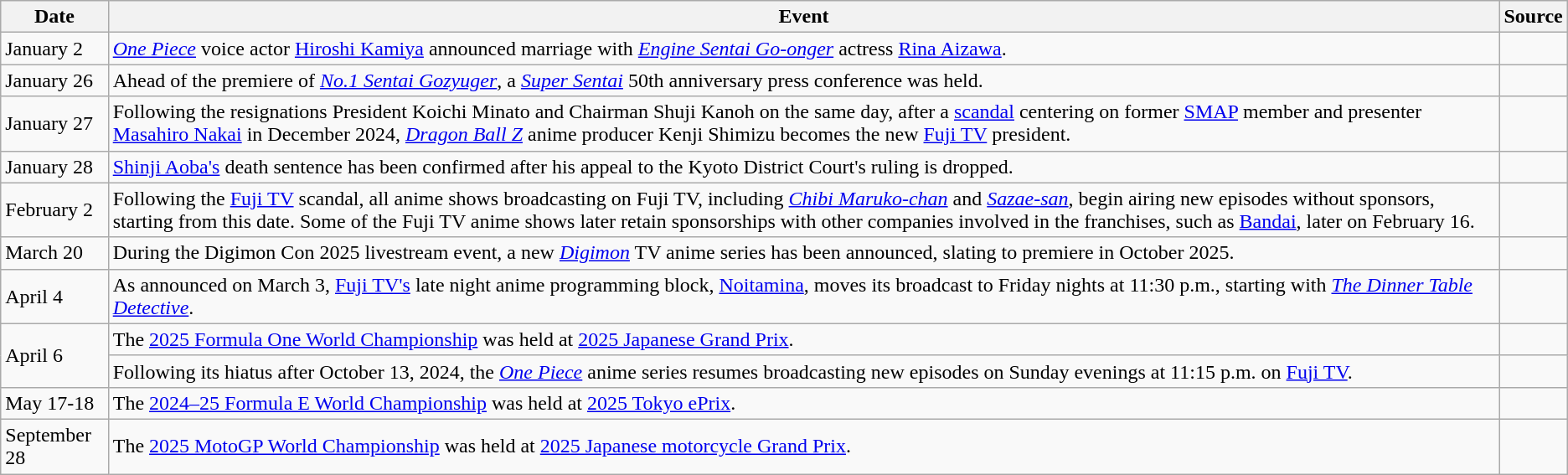<table class="wikitable">
<tr>
<th>Date</th>
<th>Event</th>
<th>Source</th>
</tr>
<tr>
<td>January 2</td>
<td><em><a href='#'>One Piece</a></em> voice actor <a href='#'>Hiroshi Kamiya</a> announced marriage with <em><a href='#'>Engine Sentai Go-onger</a></em> actress <a href='#'>Rina Aizawa</a>.</td>
<td></td>
</tr>
<tr>
<td>January 26</td>
<td>Ahead of the premiere of <em><a href='#'>No.1 Sentai Gozyuger</a></em>, a <em><a href='#'>Super Sentai</a></em> 50th anniversary press conference was held.</td>
<td></td>
</tr>
<tr>
<td>January 27</td>
<td>Following the resignations President Koichi Minato and Chairman Shuji Kanoh on the same day, after a <a href='#'>scandal</a> centering on former <a href='#'>SMAP</a> member and presenter <a href='#'>Masahiro Nakai</a> in December 2024, <em><a href='#'>Dragon Ball Z</a></em> anime producer Kenji Shimizu becomes the new <a href='#'>Fuji TV</a> president.</td>
<td></td>
</tr>
<tr>
<td>January 28</td>
<td><a href='#'>Shinji Aoba's</a> death sentence has been confirmed after his appeal to the Kyoto District Court's ruling is dropped.</td>
<td></td>
</tr>
<tr>
<td>February 2</td>
<td>Following the <a href='#'>Fuji TV</a> scandal, all anime shows broadcasting on Fuji TV, including <em><a href='#'>Chibi Maruko-chan</a></em> and <em><a href='#'>Sazae-san</a></em>, begin airing new episodes without sponsors, starting from this date. Some of the Fuji TV anime shows later retain sponsorships with other companies involved in the franchises, such as <a href='#'>Bandai</a>, later on February 16.</td>
<td></td>
</tr>
<tr>
<td>March 20</td>
<td>During the Digimon Con 2025 livestream event, a new <em><a href='#'>Digimon</a></em> TV anime series has been announced, slating to premiere in October 2025.</td>
<td></td>
</tr>
<tr>
<td>April 4</td>
<td>As announced on March 3, <a href='#'>Fuji TV's</a> late night anime programming block, <a href='#'>Noitamina</a>, moves its broadcast to Friday nights at 11:30 p.m., starting with <em><a href='#'>The Dinner Table Detective</a></em>.</td>
<td></td>
</tr>
<tr>
<td rowspan="2">April 6</td>
<td>The <a href='#'>2025 Formula One World Championship</a> was held at <a href='#'>2025 Japanese Grand Prix</a>.</td>
<td></td>
</tr>
<tr>
<td>Following its hiatus after October 13, 2024, the <em><a href='#'>One Piece</a></em> anime series resumes broadcasting new episodes on Sunday evenings at 11:15 p.m. on <a href='#'>Fuji TV</a>.</td>
<td></td>
</tr>
<tr>
<td>May 17-18</td>
<td>The <a href='#'>2024–25 Formula E World Championship</a> was held at <a href='#'>2025 Tokyo ePrix</a>.</td>
<td></td>
</tr>
<tr>
<td>September 28</td>
<td>The <a href='#'>2025 MotoGP World Championship</a> was held at <a href='#'>2025 Japanese motorcycle Grand Prix</a>.</td>
<td></td>
</tr>
</table>
